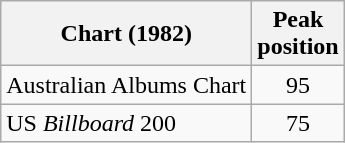<table class="wikitable sortable">
<tr>
<th>Chart (1982)</th>
<th>Peak<br>position</th>
</tr>
<tr>
<td align="left">Australian Albums Chart</td>
<td style="text-align:center;">95</td>
</tr>
<tr>
<td align="left">US <em>Billboard</em> 200</td>
<td style="text-align:center;">75</td>
</tr>
</table>
